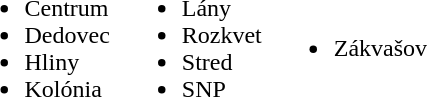<table>
<tr>
<td><br><ul><li>Centrum</li><li>Dedovec</li><li>Hliny</li><li>Kolónia</li></ul></td>
<td></td>
<td><br><ul><li>Lány</li><li>Rozkvet</li><li>Stred</li><li>SNP</li></ul></td>
<td></td>
<td><br><ul><li>Zákvašov</li></ul></td>
</tr>
</table>
